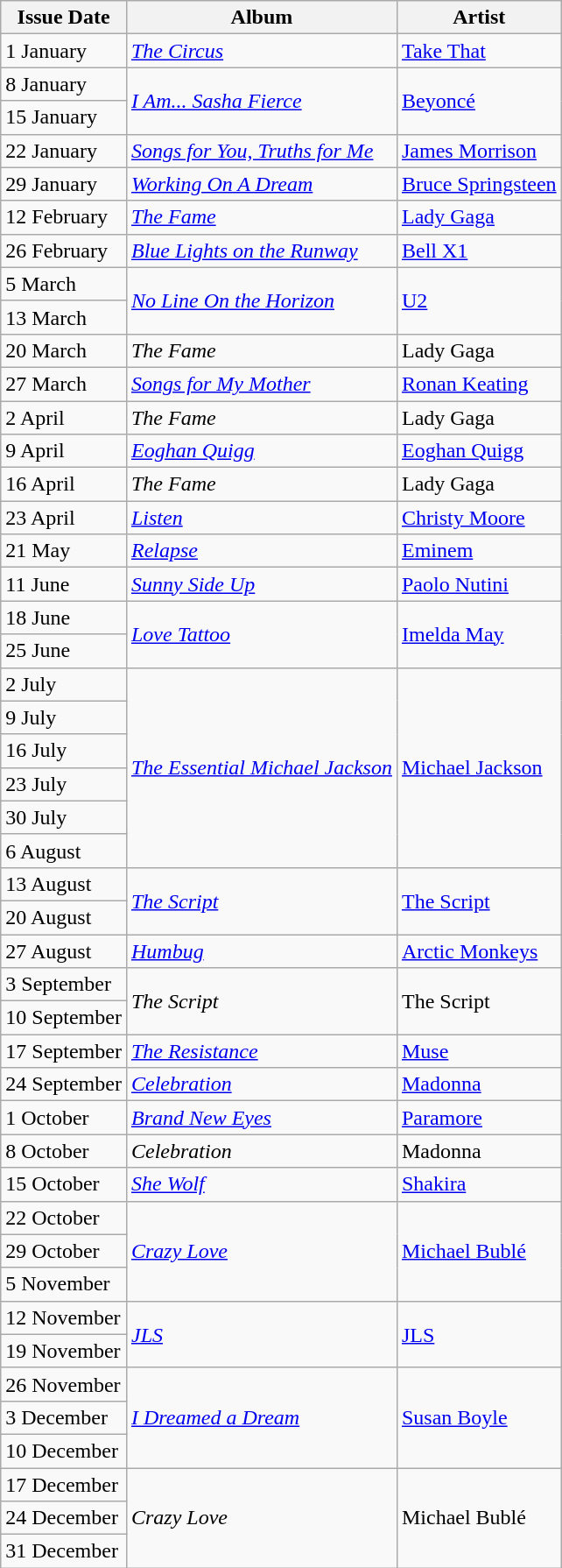<table class="wikitable">
<tr>
<th>Issue Date</th>
<th>Album</th>
<th>Artist</th>
</tr>
<tr>
<td>1 January</td>
<td><em><a href='#'>The Circus</a></em></td>
<td><a href='#'>Take That</a></td>
</tr>
<tr>
<td>8 January</td>
<td rowspan="2"><em><a href='#'>I Am... Sasha Fierce</a></em></td>
<td rowspan="2"><a href='#'>Beyoncé</a></td>
</tr>
<tr>
<td>15 January</td>
</tr>
<tr>
<td>22 January</td>
<td><em><a href='#'>Songs for You, Truths for Me</a></em></td>
<td><a href='#'>James Morrison</a></td>
</tr>
<tr>
<td>29 January</td>
<td><em><a href='#'>Working On A Dream</a></em></td>
<td><a href='#'>Bruce Springsteen</a></td>
</tr>
<tr>
<td>12 February</td>
<td><em><a href='#'>The Fame</a></em></td>
<td><a href='#'>Lady Gaga</a></td>
</tr>
<tr>
<td>26 February</td>
<td><em><a href='#'>Blue Lights on the Runway</a></em></td>
<td><a href='#'>Bell X1</a></td>
</tr>
<tr>
<td>5 March</td>
<td rowspan="2"><em><a href='#'>No Line On the Horizon</a></em></td>
<td rowspan="2"><a href='#'>U2</a></td>
</tr>
<tr>
<td>13 March</td>
</tr>
<tr>
<td>20 March</td>
<td><em>The Fame</em></td>
<td>Lady Gaga</td>
</tr>
<tr>
<td>27 March</td>
<td><em><a href='#'>Songs for My Mother</a></em></td>
<td><a href='#'>Ronan Keating</a></td>
</tr>
<tr>
<td>2 April</td>
<td><em>The Fame</em></td>
<td>Lady Gaga</td>
</tr>
<tr>
<td>9 April</td>
<td><em><a href='#'>Eoghan Quigg</a></em></td>
<td><a href='#'>Eoghan Quigg</a></td>
</tr>
<tr>
<td>16 April</td>
<td><em>The Fame</em></td>
<td>Lady Gaga</td>
</tr>
<tr>
<td>23 April</td>
<td><em><a href='#'>Listen</a></em></td>
<td><a href='#'>Christy Moore</a></td>
</tr>
<tr>
<td>21 May</td>
<td><em><a href='#'>Relapse</a></em></td>
<td><a href='#'>Eminem</a></td>
</tr>
<tr>
<td>11 June</td>
<td><em><a href='#'>Sunny Side Up</a></em></td>
<td><a href='#'>Paolo Nutini</a></td>
</tr>
<tr>
<td>18 June</td>
<td rowspan="2"><em><a href='#'>Love Tattoo</a></em></td>
<td rowspan="2"><a href='#'>Imelda May</a></td>
</tr>
<tr>
<td>25 June</td>
</tr>
<tr>
<td>2 July</td>
<td rowspan="6"><em><a href='#'>The Essential Michael Jackson</a></em></td>
<td rowspan="6"><a href='#'>Michael Jackson</a></td>
</tr>
<tr>
<td>9 July</td>
</tr>
<tr>
<td>16 July</td>
</tr>
<tr>
<td>23 July</td>
</tr>
<tr>
<td>30 July</td>
</tr>
<tr>
<td>6 August</td>
</tr>
<tr>
<td>13 August</td>
<td rowspan="2"><em><a href='#'>The Script</a></em></td>
<td rowspan="2"><a href='#'>The Script</a></td>
</tr>
<tr>
<td>20 August</td>
</tr>
<tr>
<td>27 August</td>
<td><em><a href='#'>Humbug</a></em></td>
<td><a href='#'>Arctic Monkeys</a></td>
</tr>
<tr>
<td>3 September</td>
<td rowspan="2"><em>The Script</em></td>
<td rowspan="2">The Script</td>
</tr>
<tr>
<td>10 September</td>
</tr>
<tr>
<td>17 September</td>
<td><em><a href='#'>The Resistance</a></em></td>
<td><a href='#'>Muse</a></td>
</tr>
<tr>
<td>24 September</td>
<td><em><a href='#'>Celebration</a></em></td>
<td><a href='#'>Madonna</a></td>
</tr>
<tr>
<td>1 October</td>
<td><em><a href='#'>Brand New Eyes</a></em></td>
<td><a href='#'>Paramore</a></td>
</tr>
<tr>
<td>8 October</td>
<td><em>Celebration</em></td>
<td>Madonna</td>
</tr>
<tr>
<td>15 October</td>
<td><em><a href='#'>She Wolf</a></em></td>
<td><a href='#'>Shakira</a></td>
</tr>
<tr>
<td>22 October</td>
<td rowspan="3"><em><a href='#'>Crazy Love</a></em></td>
<td rowspan="3"><a href='#'>Michael Bublé</a></td>
</tr>
<tr>
<td>29 October</td>
</tr>
<tr>
<td>5 November</td>
</tr>
<tr>
<td>12 November</td>
<td rowspan="2"><em><a href='#'>JLS</a></em></td>
<td rowspan="2"><a href='#'>JLS</a></td>
</tr>
<tr>
<td>19 November</td>
</tr>
<tr>
<td>26 November</td>
<td rowspan="3"><em><a href='#'>I Dreamed a Dream</a></em></td>
<td rowspan="3"><a href='#'>Susan Boyle</a></td>
</tr>
<tr>
<td>3 December</td>
</tr>
<tr>
<td>10 December</td>
</tr>
<tr>
<td>17 December</td>
<td rowspan="3"><em>Crazy Love</em></td>
<td rowspan="3">Michael Bublé</td>
</tr>
<tr>
<td>24 December</td>
</tr>
<tr>
<td>31 December</td>
</tr>
</table>
